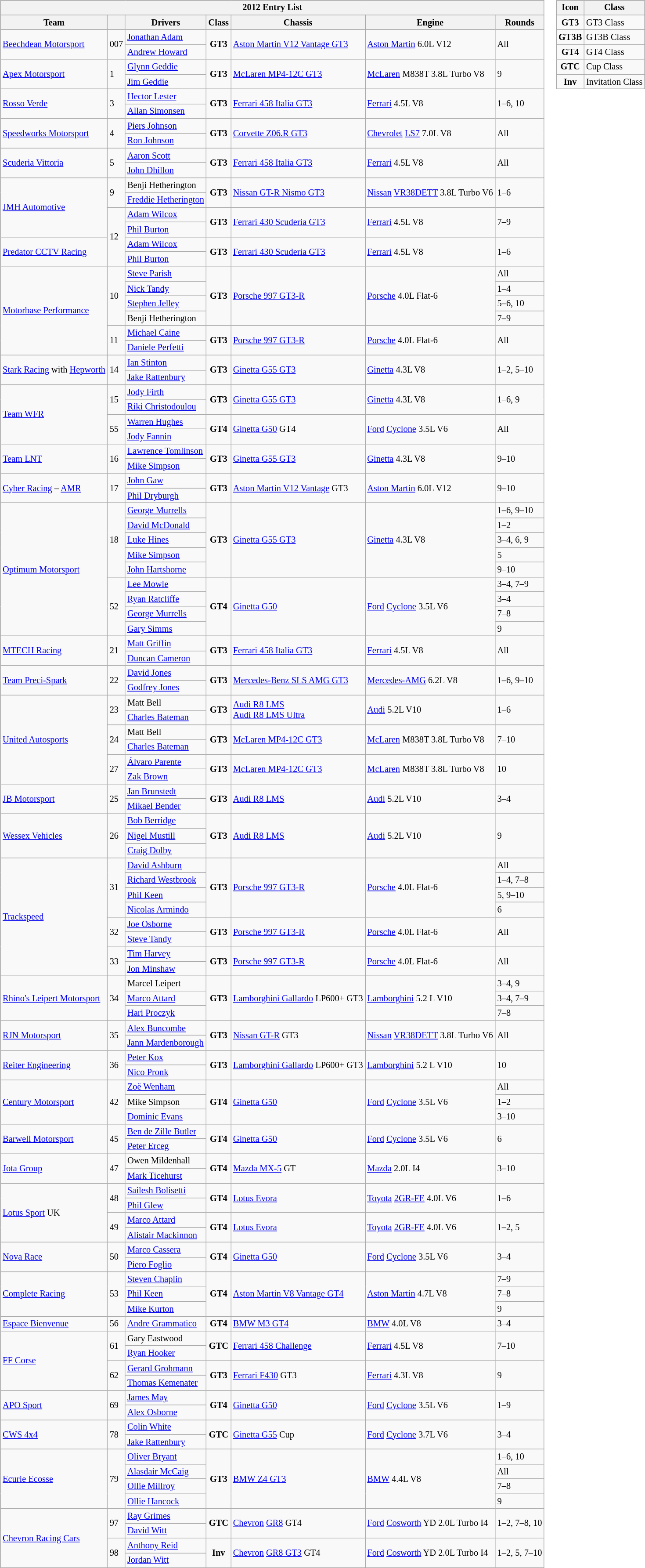<table>
<tr>
<td><br><table class="wikitable" style="font-size:85%">
<tr>
<th colspan=7>2012 Entry List</th>
</tr>
<tr>
<th>Team</th>
<th></th>
<th>Drivers</th>
<th>Class</th>
<th>Chassis</th>
<th>Engine</th>
<th>Rounds</th>
</tr>
<tr>
<td rowspan=2> <a href='#'>Beechdean Motorsport</a></td>
<td rowspan=2>007</td>
<td> <a href='#'>Jonathan Adam</a></td>
<td rowspan=2 align="center"><strong><span>GT3</span></strong></td>
<td rowspan=2><a href='#'>Aston Martin V12 Vantage GT3</a></td>
<td rowspan=2><a href='#'>Aston Martin</a> 6.0L V12</td>
<td rowspan=2>All</td>
</tr>
<tr>
<td> <a href='#'>Andrew Howard</a></td>
</tr>
<tr>
<td rowspan=2> <a href='#'>Apex Motorsport</a></td>
<td rowspan=2>1</td>
<td> <a href='#'>Glynn Geddie</a></td>
<td rowspan=2 align="center"><strong><span>GT3</span></strong></td>
<td rowspan=2><a href='#'>McLaren MP4-12C GT3</a></td>
<td rowspan=2><a href='#'>McLaren</a> M838T 3.8L Turbo V8</td>
<td rowspan=2>9</td>
</tr>
<tr>
<td> <a href='#'>Jim Geddie</a></td>
</tr>
<tr>
<td rowspan=2> <a href='#'>Rosso Verde</a></td>
<td rowspan=2>3</td>
<td> <a href='#'>Hector Lester</a></td>
<td rowspan=2 align="center"><strong><span>GT3</span></strong></td>
<td rowspan=2><a href='#'>Ferrari 458 Italia GT3</a></td>
<td rowspan=2><a href='#'>Ferrari</a> 4.5L V8</td>
<td rowspan=2>1–6, 10</td>
</tr>
<tr>
<td> <a href='#'>Allan Simonsen</a></td>
</tr>
<tr>
<td rowspan=2> <a href='#'>Speedworks Motorsport</a></td>
<td rowspan=2>4</td>
<td> <a href='#'>Piers Johnson</a></td>
<td rowspan=2 align="center"><strong><span>GT3</span></strong></td>
<td rowspan=2><a href='#'>Corvette Z06.R GT3</a></td>
<td rowspan=2><a href='#'>Chevrolet</a> <a href='#'>LS7</a> 7.0L V8</td>
<td rowspan=2>All</td>
</tr>
<tr>
<td> <a href='#'>Ron Johnson</a></td>
</tr>
<tr>
<td rowspan=2> <a href='#'>Scuderia Vittoria</a></td>
<td rowspan=2>5</td>
<td> <a href='#'>Aaron Scott</a></td>
<td rowspan=2 align="center"><strong><span>GT3</span></strong></td>
<td rowspan=2><a href='#'>Ferrari 458 Italia GT3</a></td>
<td rowspan=2><a href='#'>Ferrari</a> 4.5L V8</td>
<td rowspan=2>All</td>
</tr>
<tr>
<td> <a href='#'>John Dhillon</a></td>
</tr>
<tr>
<td rowspan=4> <a href='#'>JMH Automotive</a></td>
<td rowspan=2>9</td>
<td> Benji Hetherington</td>
<td rowspan=2 align="center"><strong><span>GT3</span></strong></td>
<td rowspan=2><a href='#'>Nissan GT-R Nismo GT3</a></td>
<td rowspan=2><a href='#'>Nissan</a> <a href='#'>VR38DETT</a> 3.8L Turbo V6</td>
<td rowspan=2>1–6</td>
</tr>
<tr>
<td> <a href='#'>Freddie Hetherington</a></td>
</tr>
<tr>
<td rowspan=4>12</td>
<td> <a href='#'>Adam Wilcox</a></td>
<td rowspan=2 align="center"><strong><span>GT3</span></strong></td>
<td rowspan=2><a href='#'>Ferrari 430 Scuderia GT3</a></td>
<td rowspan=2><a href='#'>Ferrari</a> 4.5L V8</td>
<td rowspan=2>7–9</td>
</tr>
<tr>
<td> <a href='#'>Phil Burton</a></td>
</tr>
<tr>
<td rowspan=2> <a href='#'>Predator CCTV Racing</a></td>
<td> <a href='#'>Adam Wilcox</a></td>
<td rowspan=2 align="center"><strong><span>GT3</span></strong></td>
<td rowspan=2><a href='#'>Ferrari 430 Scuderia GT3</a></td>
<td rowspan=2><a href='#'>Ferrari</a> 4.5L V8</td>
<td rowspan=2>1–6</td>
</tr>
<tr>
<td> <a href='#'>Phil Burton</a></td>
</tr>
<tr>
<td rowspan=6> <a href='#'>Motorbase Performance</a></td>
<td rowspan=4>10</td>
<td> <a href='#'>Steve Parish</a></td>
<td rowspan=4 align="center"><strong><span>GT3</span></strong></td>
<td rowspan=4><a href='#'>Porsche 997 GT3-R</a></td>
<td rowspan=4><a href='#'>Porsche</a> 4.0L Flat-6</td>
<td>All</td>
</tr>
<tr>
<td> <a href='#'>Nick Tandy</a></td>
<td>1–4</td>
</tr>
<tr>
<td> <a href='#'>Stephen Jelley</a></td>
<td>5–6, 10</td>
</tr>
<tr>
<td> Benji Hetherington</td>
<td>7–9</td>
</tr>
<tr>
<td rowspan=2>11</td>
<td> <a href='#'>Michael Caine</a></td>
<td rowspan=2 align="center"><strong><span>GT3</span></strong></td>
<td rowspan=2><a href='#'>Porsche 997 GT3-R</a></td>
<td rowspan=2><a href='#'>Porsche</a> 4.0L Flat-6</td>
<td rowspan=2>All</td>
</tr>
<tr>
<td> <a href='#'>Daniele Perfetti</a></td>
</tr>
<tr>
<td rowspan=2> <a href='#'>Stark Racing</a> with <a href='#'>Hepworth</a></td>
<td rowspan=2>14</td>
<td> <a href='#'>Ian Stinton</a></td>
<td rowspan=2 align="center"><strong><span>GT3</span></strong></td>
<td rowspan=2><a href='#'>Ginetta G55 GT3</a></td>
<td rowspan=2><a href='#'>Ginetta</a> 4.3L V8</td>
<td rowspan=2>1–2, 5–10</td>
</tr>
<tr>
<td> <a href='#'>Jake Rattenbury</a></td>
</tr>
<tr>
<td rowspan=4> <a href='#'>Team WFR</a></td>
<td rowspan=2>15</td>
<td> <a href='#'>Jody Firth</a></td>
<td rowspan=2 align="center"><strong><span>GT3</span></strong></td>
<td rowspan=2><a href='#'>Ginetta G55 GT3</a></td>
<td rowspan=2><a href='#'>Ginetta</a> 4.3L V8</td>
<td rowspan=2>1–6, 9</td>
</tr>
<tr>
<td> <a href='#'>Riki Christodoulou</a></td>
</tr>
<tr>
<td rowspan=2>55</td>
<td> <a href='#'>Warren Hughes</a></td>
<td rowspan=2 align="center"><strong><span>GT4</span></strong></td>
<td rowspan=2><a href='#'>Ginetta G50</a> GT4</td>
<td rowspan=2><a href='#'>Ford</a> <a href='#'>Cyclone</a> 3.5L V6</td>
<td rowspan=2>All</td>
</tr>
<tr>
<td> <a href='#'>Jody Fannin</a></td>
</tr>
<tr>
<td rowspan=2> <a href='#'>Team LNT</a></td>
<td rowspan=2>16</td>
<td> <a href='#'>Lawrence Tomlinson</a></td>
<td rowspan=2 align="center"><strong><span>GT3</span></strong></td>
<td rowspan=2><a href='#'>Ginetta G55 GT3</a></td>
<td rowspan=2><a href='#'>Ginetta</a> 4.3L V8</td>
<td rowspan=2>9–10</td>
</tr>
<tr>
<td> <a href='#'>Mike Simpson</a></td>
</tr>
<tr>
<td rowspan=2> <a href='#'>Cyber Racing</a> – <a href='#'>AMR</a></td>
<td rowspan=2>17</td>
<td> <a href='#'>John Gaw</a></td>
<td rowspan=2 align="center"><strong><span>GT3</span></strong></td>
<td rowspan=2><a href='#'>Aston Martin V12 Vantage</a> GT3</td>
<td rowspan=2><a href='#'>Aston Martin</a> 6.0L V12</td>
<td rowspan=2>9–10</td>
</tr>
<tr>
<td> <a href='#'>Phil Dryburgh</a></td>
</tr>
<tr>
<td rowspan=9> <a href='#'>Optimum Motorsport</a></td>
<td rowspan=5>18</td>
<td> <a href='#'>George Murrells</a></td>
<td rowspan=5 align="center"><strong><span>GT3</span></strong></td>
<td rowspan=5><a href='#'>Ginetta G55 GT3</a></td>
<td rowspan=5><a href='#'>Ginetta</a> 4.3L V8</td>
<td>1–6, 9–10</td>
</tr>
<tr>
<td> <a href='#'>David McDonald</a></td>
<td>1–2</td>
</tr>
<tr>
<td> <a href='#'>Luke Hines</a></td>
<td>3–4, 6, 9</td>
</tr>
<tr>
<td> <a href='#'>Mike Simpson</a></td>
<td>5</td>
</tr>
<tr>
<td> <a href='#'>John Hartshorne</a></td>
<td>9–10</td>
</tr>
<tr>
<td rowspan=4>52</td>
<td> <a href='#'>Lee Mowle</a></td>
<td rowspan=4 align="center"><strong><span>GT4</span></strong></td>
<td rowspan=4><a href='#'>Ginetta G50</a></td>
<td rowspan=4><a href='#'>Ford</a> <a href='#'>Cyclone</a> 3.5L V6</td>
<td>3–4, 7–9</td>
</tr>
<tr>
<td> <a href='#'>Ryan Ratcliffe</a></td>
<td>3–4</td>
</tr>
<tr>
<td> <a href='#'>George Murrells</a></td>
<td>7–8</td>
</tr>
<tr>
<td> <a href='#'>Gary Simms</a></td>
<td>9</td>
</tr>
<tr>
<td rowspan=2> <a href='#'>MTECH Racing</a></td>
<td rowspan=2>21</td>
<td> <a href='#'>Matt Griffin</a></td>
<td rowspan=2 align="center"><strong><span>GT3</span></strong></td>
<td rowspan=2><a href='#'>Ferrari 458 Italia GT3</a></td>
<td rowspan=2><a href='#'>Ferrari</a> 4.5L V8</td>
<td rowspan=2>All</td>
</tr>
<tr>
<td> <a href='#'>Duncan Cameron</a></td>
</tr>
<tr>
<td rowspan=2> <a href='#'>Team Preci-Spark</a></td>
<td rowspan=2>22</td>
<td> <a href='#'>David Jones</a></td>
<td rowspan=2 align="center"><strong><span>GT3</span></strong></td>
<td rowspan=2><a href='#'>Mercedes-Benz SLS AMG GT3</a></td>
<td rowspan=2><a href='#'>Mercedes-AMG</a> 6.2L V8</td>
<td rowspan=2>1–6, 9–10</td>
</tr>
<tr>
<td> <a href='#'>Godfrey Jones</a></td>
</tr>
<tr>
<td rowspan=6> <a href='#'>United Autosports</a></td>
<td rowspan=2>23</td>
<td> Matt Bell</td>
<td rowspan=2 align="center"><strong><span>GT3</span></strong></td>
<td rowspan=2><a href='#'>Audi R8 LMS</a><br><a href='#'>Audi R8 LMS Ultra</a></td>
<td rowspan=2><a href='#'>Audi</a> 5.2L V10</td>
<td rowspan=2>1–6</td>
</tr>
<tr>
<td> <a href='#'>Charles Bateman</a></td>
</tr>
<tr>
<td rowspan=2>24</td>
<td> Matt Bell</td>
<td rowspan=2 align="center"><strong><span>GT3</span></strong></td>
<td rowspan=2><a href='#'>McLaren MP4-12C GT3</a></td>
<td rowspan=2><a href='#'>McLaren</a> M838T 3.8L Turbo V8</td>
<td rowspan=2>7–10</td>
</tr>
<tr>
<td> <a href='#'>Charles Bateman</a></td>
</tr>
<tr>
<td rowspan=2>27</td>
<td> <a href='#'>Álvaro Parente</a></td>
<td rowspan=2 align="center"><strong><span>GT3</span></strong></td>
<td rowspan=2><a href='#'>McLaren MP4-12C GT3</a></td>
<td rowspan=2><a href='#'>McLaren</a> M838T 3.8L Turbo V8</td>
<td rowspan=2>10</td>
</tr>
<tr>
<td> <a href='#'>Zak Brown</a></td>
</tr>
<tr>
<td rowspan=2> <a href='#'>JB Motorsport</a></td>
<td rowspan=2>25</td>
<td> <a href='#'>Jan Brunstedt</a></td>
<td rowspan=2 align="center"><strong><span>GT3</span></strong></td>
<td rowspan=2><a href='#'>Audi R8 LMS</a></td>
<td rowspan=2><a href='#'>Audi</a> 5.2L V10</td>
<td rowspan=2>3–4</td>
</tr>
<tr>
<td> <a href='#'>Mikael Bender</a></td>
</tr>
<tr>
<td rowspan=3> <a href='#'>Wessex Vehicles</a></td>
<td rowspan=3>26</td>
<td> <a href='#'>Bob Berridge</a></td>
<td rowspan=3 align="center"><strong><span>GT3</span></strong></td>
<td rowspan=3><a href='#'>Audi R8 LMS</a></td>
<td rowspan=3><a href='#'>Audi</a> 5.2L V10</td>
<td rowspan=3>9</td>
</tr>
<tr>
<td> <a href='#'>Nigel Mustill</a></td>
</tr>
<tr>
<td> <a href='#'>Craig Dolby</a></td>
</tr>
<tr>
<td rowspan=8> <a href='#'>Trackspeed</a></td>
<td rowspan=4>31</td>
<td> <a href='#'>David Ashburn</a></td>
<td rowspan=4 align="center"><strong><span>GT3</span></strong></td>
<td rowspan=4><a href='#'>Porsche 997 GT3-R</a></td>
<td rowspan=4><a href='#'>Porsche</a> 4.0L Flat-6</td>
<td>All</td>
</tr>
<tr>
<td> <a href='#'>Richard Westbrook</a></td>
<td>1–4, 7–8</td>
</tr>
<tr>
<td> <a href='#'>Phil Keen</a></td>
<td>5, 9–10</td>
</tr>
<tr>
<td> <a href='#'>Nicolas Armindo</a></td>
<td>6</td>
</tr>
<tr>
<td rowspan=2>32</td>
<td> <a href='#'>Joe Osborne</a></td>
<td rowspan=2 align="center"><strong><span>GT3</span></strong></td>
<td rowspan=2><a href='#'>Porsche 997 GT3-R</a></td>
<td rowspan=2><a href='#'>Porsche</a> 4.0L Flat-6</td>
<td rowspan=2>All</td>
</tr>
<tr>
<td> <a href='#'>Steve Tandy</a></td>
</tr>
<tr>
<td rowspan=2>33</td>
<td> <a href='#'>Tim Harvey</a></td>
<td rowspan=2 align="center"><strong><span>GT3</span></strong></td>
<td rowspan=2><a href='#'>Porsche 997 GT3-R</a></td>
<td rowspan=2><a href='#'>Porsche</a> 4.0L Flat-6</td>
<td rowspan=2>All</td>
</tr>
<tr>
<td> <a href='#'>Jon Minshaw</a></td>
</tr>
<tr>
<td rowspan=3> <a href='#'>Rhino's Leipert Motorsport</a></td>
<td rowspan=3>34</td>
<td> Marcel Leipert</td>
<td rowspan=3 align="center"><strong><span>GT3</span></strong></td>
<td rowspan=3><a href='#'>Lamborghini Gallardo</a> LP600+ GT3</td>
<td rowspan=3><a href='#'>Lamborghini</a> 5.2 L V10</td>
<td>3–4, 9</td>
</tr>
<tr>
<td> <a href='#'>Marco Attard</a></td>
<td>3–4, 7–9</td>
</tr>
<tr>
<td> <a href='#'>Hari Proczyk</a></td>
<td>7–8</td>
</tr>
<tr>
<td rowspan=2> <a href='#'>RJN Motorsport</a></td>
<td rowspan=2>35</td>
<td> <a href='#'>Alex Buncombe</a></td>
<td rowspan=2 align="center"><strong><span>GT3</span></strong></td>
<td rowspan=2><a href='#'>Nissan GT-R</a> GT3</td>
<td rowspan=2><a href='#'>Nissan</a> <a href='#'>VR38DETT</a> 3.8L Turbo V6</td>
<td rowspan=2>All</td>
</tr>
<tr>
<td> <a href='#'>Jann Mardenborough</a></td>
</tr>
<tr>
<td rowspan=2> <a href='#'>Reiter Engineering</a></td>
<td rowspan=2>36</td>
<td> <a href='#'>Peter Kox</a></td>
<td rowspan=2 align="center"><strong><span>GT3</span></strong></td>
<td rowspan=2><a href='#'>Lamborghini Gallardo</a> LP600+ GT3</td>
<td rowspan=2><a href='#'>Lamborghini</a> 5.2 L V10</td>
<td rowspan=2>10</td>
</tr>
<tr>
<td> <a href='#'>Nico Pronk</a></td>
</tr>
<tr>
<td rowspan=3> <a href='#'>Century Motorsport</a></td>
<td rowspan=3>42</td>
<td> <a href='#'>Zoë Wenham</a></td>
<td rowspan=3 align="center"><strong><span>GT4</span></strong></td>
<td rowspan=3><a href='#'>Ginetta G50</a></td>
<td rowspan=3><a href='#'>Ford</a> <a href='#'>Cyclone</a> 3.5L V6</td>
<td>All</td>
</tr>
<tr>
<td> Mike Simpson</td>
<td>1–2</td>
</tr>
<tr>
<td> <a href='#'>Dominic Evans</a></td>
<td>3–10</td>
</tr>
<tr>
<td rowspan=2> <a href='#'>Barwell Motorsport</a></td>
<td rowspan=2>45</td>
<td> <a href='#'>Ben de Zille Butler</a></td>
<td rowspan=2 align="center"><strong><span>GT4</span></strong></td>
<td rowspan=2><a href='#'>Ginetta G50</a></td>
<td rowspan=2><a href='#'>Ford</a> <a href='#'>Cyclone</a> 3.5L V6</td>
<td rowspan=2>6</td>
</tr>
<tr>
<td> <a href='#'>Peter Erceg</a></td>
</tr>
<tr>
<td rowspan=2> <a href='#'>Jota Group</a></td>
<td rowspan=2>47</td>
<td> Owen Mildenhall</td>
<td rowspan=2 align="center"><strong><span>GT4</span></strong></td>
<td rowspan=2><a href='#'>Mazda MX-5</a> GT</td>
<td rowspan=2><a href='#'>Mazda</a> 2.0L I4</td>
<td rowspan=2>3–10</td>
</tr>
<tr>
<td> <a href='#'>Mark Ticehurst</a></td>
</tr>
<tr>
<td rowspan=4> <a href='#'>Lotus Sport</a> UK</td>
<td rowspan=2>48</td>
<td> <a href='#'>Sailesh Bolisetti</a></td>
<td rowspan=2 align="center"><strong><span>GT4</span></strong></td>
<td rowspan=2><a href='#'>Lotus Evora</a></td>
<td rowspan=2><a href='#'>Toyota</a> <a href='#'>2GR-FE</a> 4.0L V6</td>
<td rowspan=2>1–6</td>
</tr>
<tr>
<td> <a href='#'>Phil Glew</a></td>
</tr>
<tr>
<td rowspan=2>49</td>
<td> <a href='#'>Marco Attard</a></td>
<td rowspan=2 align="center"><strong><span>GT4</span></strong></td>
<td rowspan=2><a href='#'>Lotus Evora</a></td>
<td rowspan=2><a href='#'>Toyota</a> <a href='#'>2GR-FE</a> 4.0L V6</td>
<td rowspan=2>1–2, 5</td>
</tr>
<tr>
<td> <a href='#'>Alistair Mackinnon</a></td>
</tr>
<tr>
<td rowspan=2> <a href='#'>Nova Race</a></td>
<td rowspan=2>50</td>
<td> <a href='#'>Marco Cassera</a></td>
<td rowspan=2 align="center"><strong><span>GT4</span></strong></td>
<td rowspan=2><a href='#'>Ginetta G50</a></td>
<td rowspan=2><a href='#'>Ford</a> <a href='#'>Cyclone</a> 3.5L V6</td>
<td rowspan=2>3–4</td>
</tr>
<tr>
<td> <a href='#'>Piero Foglio</a></td>
</tr>
<tr>
<td rowspan=3> <a href='#'>Complete Racing</a></td>
<td rowspan=3>53</td>
<td> <a href='#'>Steven Chaplin</a></td>
<td rowspan=3 align="center"><strong><span>GT4</span></strong></td>
<td rowspan=3><a href='#'>Aston Martin V8 Vantage GT4</a></td>
<td rowspan=3><a href='#'>Aston Martin</a> 4.7L V8</td>
<td>7–9</td>
</tr>
<tr>
<td> <a href='#'>Phil Keen</a></td>
<td>7–8</td>
</tr>
<tr>
<td> <a href='#'>Mike Kurton</a></td>
<td>9</td>
</tr>
<tr>
<td> <a href='#'>Espace Bienvenue</a></td>
<td>56</td>
<td> <a href='#'>Andre Grammatico</a></td>
<td align="center"><strong><span>GT4</span></strong></td>
<td><a href='#'>BMW M3 GT4</a></td>
<td><a href='#'>BMW</a> 4.0L V8</td>
<td>3–4</td>
</tr>
<tr>
<td rowspan=4> <a href='#'>FF Corse</a></td>
<td rowspan=2>61</td>
<td> Gary Eastwood</td>
<td rowspan=2 align=center><strong><span>GTC</span></strong></td>
<td rowspan=2><a href='#'>Ferrari 458 Challenge</a></td>
<td rowspan=2><a href='#'>Ferrari</a> 4.5L V8</td>
<td rowspan=2>7–10</td>
</tr>
<tr>
<td> <a href='#'>Ryan Hooker</a></td>
</tr>
<tr>
<td rowspan=2>62</td>
<td> <a href='#'>Gerard Grohmann</a></td>
<td rowspan=2 align=center><strong><span>GT3</span></strong></td>
<td rowspan=2><a href='#'>Ferrari F430</a> GT3</td>
<td rowspan=2><a href='#'>Ferrari</a> 4.3L V8</td>
<td rowspan=2>9</td>
</tr>
<tr>
<td> <a href='#'>Thomas Kemenater</a></td>
</tr>
<tr>
<td rowspan=2> <a href='#'>APO Sport</a></td>
<td rowspan=2>69</td>
<td> <a href='#'>James May</a></td>
<td rowspan=2 align="center"><strong><span>GT4</span></strong></td>
<td rowspan=2><a href='#'>Ginetta G50</a></td>
<td rowspan=2><a href='#'>Ford</a> <a href='#'>Cyclone</a> 3.5L V6</td>
<td rowspan=2>1–9</td>
</tr>
<tr>
<td> <a href='#'>Alex Osborne</a></td>
</tr>
<tr>
<td rowspan=2> <a href='#'>CWS 4x4</a></td>
<td rowspan=2>78</td>
<td> <a href='#'>Colin White</a></td>
<td rowspan=2 align=center><strong><span>GTC</span></strong></td>
<td rowspan=2><a href='#'>Ginetta G55</a> Cup</td>
<td rowspan=2><a href='#'>Ford</a> <a href='#'>Cyclone</a> 3.7L V6</td>
<td rowspan=2>3–4</td>
</tr>
<tr>
<td> <a href='#'>Jake Rattenbury</a></td>
</tr>
<tr>
<td rowspan=4> <a href='#'>Ecurie Ecosse</a></td>
<td rowspan=4>79</td>
<td> <a href='#'>Oliver Bryant</a></td>
<td rowspan=4 align="center"><strong><span>GT3</span></strong></td>
<td rowspan=4><a href='#'>BMW Z4 GT3</a></td>
<td rowspan=4><a href='#'>BMW</a> 4.4L V8</td>
<td>1–6, 10</td>
</tr>
<tr>
<td> <a href='#'>Alasdair McCaig</a></td>
<td>All</td>
</tr>
<tr>
<td> <a href='#'>Ollie Millroy</a></td>
<td>7–8</td>
</tr>
<tr>
<td> <a href='#'>Ollie Hancock</a></td>
<td>9</td>
</tr>
<tr>
<td rowspan=4> <a href='#'>Chevron Racing Cars</a></td>
<td rowspan=2>97</td>
<td> <a href='#'>Ray Grimes</a></td>
<td rowspan=2 align=center><strong><span>GTC</span></strong></td>
<td rowspan=2><a href='#'>Chevron</a> <a href='#'>GR8</a> GT4</td>
<td rowspan=2><a href='#'>Ford</a> <a href='#'>Cosworth</a> YD 2.0L Turbo I4</td>
<td rowspan=2>1–2, 7–8, 10</td>
</tr>
<tr>
<td> <a href='#'>David Witt</a></td>
</tr>
<tr>
<td rowspan=2>98</td>
<td> <a href='#'>Anthony Reid</a></td>
<td rowspan=2 align=center><strong><span>Inv</span></strong></td>
<td rowspan=2><a href='#'>Chevron</a> <a href='#'>GR8 GT3</a> GT4</td>
<td rowspan=2><a href='#'>Ford</a> <a href='#'>Cosworth</a> YD 2.0L Turbo I4</td>
<td rowspan=2>1–2, 5, 7–10</td>
</tr>
<tr>
<td> <a href='#'>Jordan Witt</a></td>
</tr>
</table>
</td>
<td valign="top"><br><table class="wikitable" style="font-size: 85%;">
<tr>
<th>Icon</th>
<th>Class</th>
</tr>
<tr>
<td align=center><strong><span>GT3</span></strong></td>
<td>GT3 Class</td>
</tr>
<tr>
<td align=center><strong><span>GT3B</span></strong></td>
<td>GT3B Class</td>
</tr>
<tr>
<td align=center><strong><span>GT4</span></strong></td>
<td>GT4 Class</td>
</tr>
<tr>
<td align=center><strong><span>GTC</span></strong></td>
<td>Cup Class</td>
</tr>
<tr>
<td align=center><strong><span>Inv</span></strong></td>
<td>Invitation Class</td>
</tr>
</table>
</td>
</tr>
</table>
